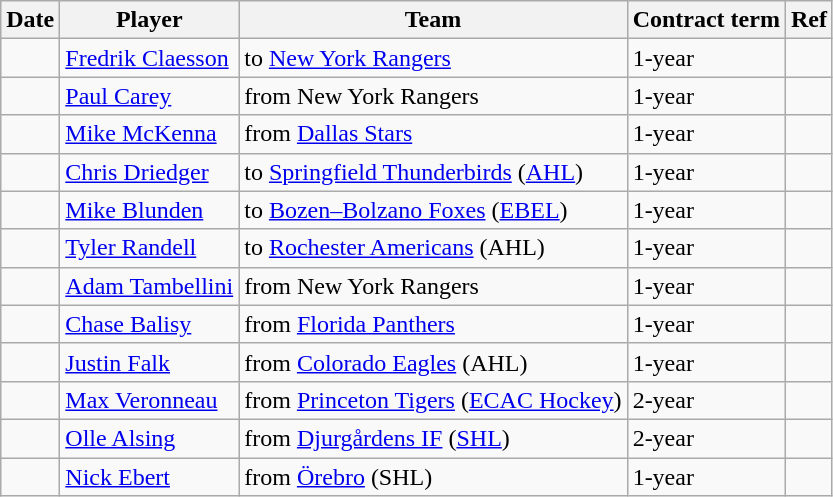<table class="wikitable">
<tr>
<th>Date</th>
<th>Player</th>
<th>Team</th>
<th>Contract term</th>
<th>Ref</th>
</tr>
<tr>
<td></td>
<td><a href='#'>Fredrik Claesson</a></td>
<td>to <a href='#'>New York Rangers</a></td>
<td>1-year</td>
<td></td>
</tr>
<tr>
<td></td>
<td><a href='#'>Paul Carey</a></td>
<td>from New York Rangers</td>
<td>1-year</td>
<td></td>
</tr>
<tr>
<td></td>
<td><a href='#'>Mike McKenna</a></td>
<td>from <a href='#'>Dallas Stars</a></td>
<td>1-year</td>
<td></td>
</tr>
<tr>
<td></td>
<td><a href='#'>Chris Driedger</a></td>
<td>to <a href='#'>Springfield Thunderbirds</a> (<a href='#'>AHL</a>)</td>
<td>1-year</td>
<td></td>
</tr>
<tr>
<td></td>
<td><a href='#'>Mike Blunden</a></td>
<td>to <a href='#'>Bozen–Bolzano Foxes</a> (<a href='#'>EBEL</a>)</td>
<td>1-year</td>
<td></td>
</tr>
<tr>
<td></td>
<td><a href='#'>Tyler Randell</a></td>
<td>to <a href='#'>Rochester Americans</a> (AHL)</td>
<td>1-year</td>
<td></td>
</tr>
<tr>
<td></td>
<td><a href='#'>Adam Tambellini</a></td>
<td>from New York Rangers</td>
<td>1-year</td>
<td></td>
</tr>
<tr>
<td></td>
<td><a href='#'>Chase Balisy</a></td>
<td>from <a href='#'>Florida Panthers</a></td>
<td>1-year</td>
<td></td>
</tr>
<tr>
<td></td>
<td><a href='#'>Justin Falk</a></td>
<td>from <a href='#'>Colorado Eagles</a> (AHL)</td>
<td>1-year</td>
<td></td>
</tr>
<tr>
<td></td>
<td><a href='#'>Max Veronneau</a></td>
<td>from <a href='#'>Princeton Tigers</a> (<a href='#'>ECAC Hockey</a>)</td>
<td>2-year</td>
<td></td>
</tr>
<tr>
<td></td>
<td><a href='#'>Olle Alsing</a></td>
<td>from <a href='#'>Djurgårdens IF</a> (<a href='#'>SHL</a>)</td>
<td>2-year</td>
<td></td>
</tr>
<tr>
<td></td>
<td><a href='#'>Nick Ebert</a></td>
<td>from <a href='#'>Örebro</a> (SHL)</td>
<td>1-year</td>
<td></td>
</tr>
</table>
